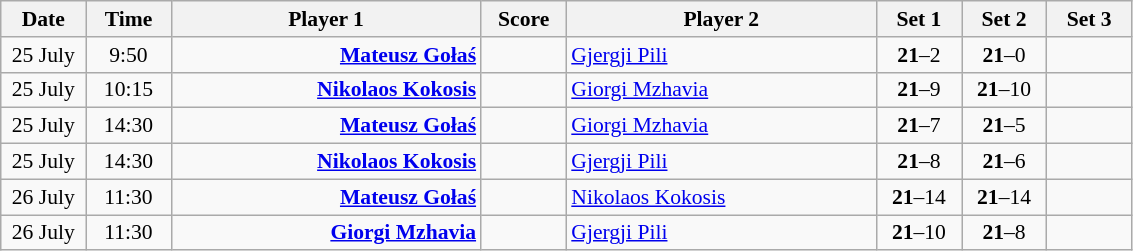<table class="wikitable" style="font-size:90%; text-align:center">
<tr>
<th width="50">Date</th>
<th width="50">Time</th>
<th width="200">Player 1</th>
<th width="50">Score</th>
<th width="200">Player 2</th>
<th width="50">Set 1</th>
<th width="50">Set 2</th>
<th width="50">Set 3</th>
</tr>
<tr>
<td>25 July</td>
<td>9:50</td>
<td align="right"><strong><a href='#'>Mateusz Gołaś</a> </strong></td>
<td></td>
<td align="left"> <a href='#'>Gjergji Pili</a></td>
<td><strong>21</strong>–2</td>
<td><strong>21</strong>–0</td>
<td></td>
</tr>
<tr>
<td>25 July</td>
<td>10:15</td>
<td align="right"><strong><a href='#'>Nikolaos Kokosis</a> </strong></td>
<td></td>
<td align="left"> <a href='#'>Giorgi Mzhavia</a></td>
<td><strong>21</strong>–9</td>
<td><strong>21</strong>–10</td>
<td></td>
</tr>
<tr>
<td>25 July</td>
<td>14:30</td>
<td align="right"><strong><a href='#'>Mateusz Gołaś</a> </strong></td>
<td></td>
<td align="left"> <a href='#'>Giorgi Mzhavia</a></td>
<td><strong>21</strong>–7</td>
<td><strong>21</strong>–5</td>
<td></td>
</tr>
<tr>
<td>25 July</td>
<td>14:30</td>
<td align="right"><strong><a href='#'>Nikolaos Kokosis</a> </strong></td>
<td></td>
<td align="left"> <a href='#'>Gjergji Pili</a></td>
<td><strong>21</strong>–8</td>
<td><strong>21</strong>–6</td>
<td></td>
</tr>
<tr>
<td>26 July</td>
<td>11:30</td>
<td align="right"><strong><a href='#'>Mateusz Gołaś</a> </strong></td>
<td></td>
<td align="left"> <a href='#'>Nikolaos Kokosis</a></td>
<td><strong>21</strong>–14</td>
<td><strong>21</strong>–14</td>
<td></td>
</tr>
<tr>
<td>26 July</td>
<td>11:30</td>
<td align="right"><strong><a href='#'>Giorgi Mzhavia</a> </strong></td>
<td></td>
<td align="left"> <a href='#'>Gjergji Pili</a></td>
<td><strong>21</strong>–10</td>
<td><strong>21</strong>–8</td>
<td></td>
</tr>
</table>
